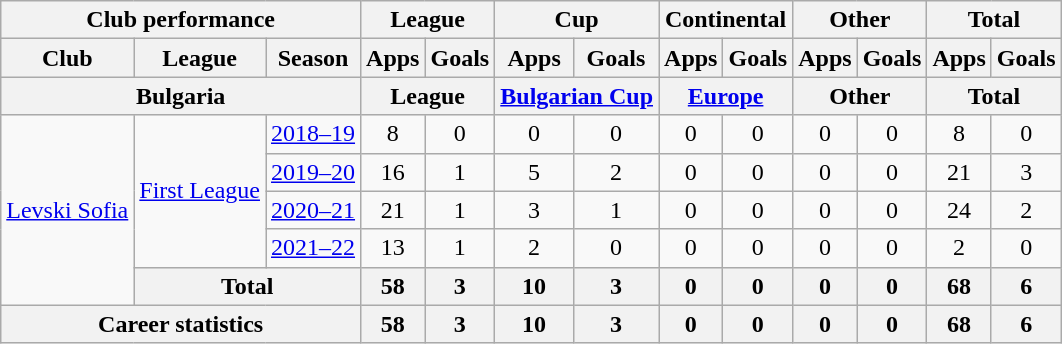<table class="wikitable" style="text-align: center">
<tr>
<th Colspan="3">Club performance</th>
<th Colspan="2">League</th>
<th Colspan="2">Cup</th>
<th Colspan="2">Continental</th>
<th Colspan="2">Other</th>
<th Colspan="3">Total</th>
</tr>
<tr>
<th>Club</th>
<th>League</th>
<th>Season</th>
<th>Apps</th>
<th>Goals</th>
<th>Apps</th>
<th>Goals</th>
<th>Apps</th>
<th>Goals</th>
<th>Apps</th>
<th>Goals</th>
<th>Apps</th>
<th>Goals</th>
</tr>
<tr>
<th Colspan="3">Bulgaria</th>
<th Colspan="2">League</th>
<th Colspan="2"><a href='#'>Bulgarian Cup</a></th>
<th Colspan="2"><a href='#'>Europe</a></th>
<th Colspan="2">Other</th>
<th Colspan="2">Total</th>
</tr>
<tr>
<td rowspan="5" valign="center"><a href='#'>Levski Sofia</a></td>
<td rowspan="4"><a href='#'>First League</a></td>
<td><a href='#'>2018–19</a></td>
<td>8</td>
<td>0</td>
<td>0</td>
<td>0</td>
<td>0</td>
<td>0</td>
<td>0</td>
<td>0</td>
<td>8</td>
<td>0</td>
</tr>
<tr>
<td><a href='#'>2019–20</a></td>
<td>16</td>
<td>1</td>
<td>5</td>
<td>2</td>
<td>0</td>
<td>0</td>
<td>0</td>
<td>0</td>
<td>21</td>
<td>3</td>
</tr>
<tr>
<td><a href='#'>2020–21</a></td>
<td>21</td>
<td>1</td>
<td>3</td>
<td>1</td>
<td>0</td>
<td>0</td>
<td>0</td>
<td>0</td>
<td>24</td>
<td>2</td>
</tr>
<tr>
<td><a href='#'>2021–22</a></td>
<td>13</td>
<td>1</td>
<td>2</td>
<td>0</td>
<td>0</td>
<td>0</td>
<td>0</td>
<td>0</td>
<td>2</td>
<td>0</td>
</tr>
<tr>
<th colspan=2>Total</th>
<th>58</th>
<th>3</th>
<th>10</th>
<th>3</th>
<th>0</th>
<th>0</th>
<th>0</th>
<th>0</th>
<th>68</th>
<th>6</th>
</tr>
<tr>
<th colspan="3">Career statistics</th>
<th>58</th>
<th>3</th>
<th>10</th>
<th>3</th>
<th>0</th>
<th>0</th>
<th>0</th>
<th>0</th>
<th>68</th>
<th>6</th>
</tr>
</table>
